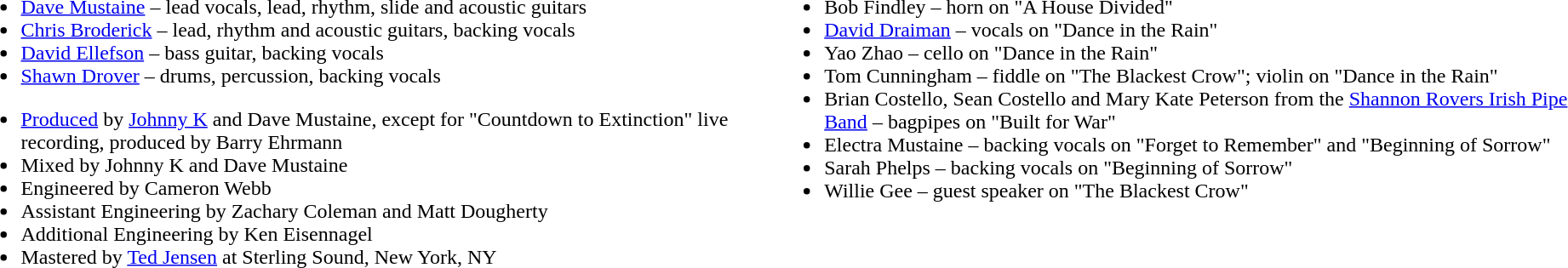<table>
<tr>
<td valign=top><br><ul><li><a href='#'>Dave Mustaine</a> – lead vocals, lead, rhythm, slide and acoustic guitars</li><li><a href='#'>Chris Broderick</a> – lead, rhythm and acoustic guitars, backing vocals</li><li><a href='#'>David Ellefson</a> – bass guitar, backing vocals</li><li><a href='#'>Shawn Drover</a> – drums, percussion, backing vocals</li></ul><ul><li><a href='#'>Produced</a> by <a href='#'>Johnny K</a> and Dave Mustaine, except for "Countdown to Extinction" live recording, produced by Barry Ehrmann</li><li>Mixed by Johnny K and Dave Mustaine</li><li>Engineered by Cameron Webb</li><li>Assistant Engineering by Zachary Coleman and Matt Dougherty</li><li>Additional Engineering by Ken Eisennagel</li><li>Mastered by <a href='#'>Ted Jensen</a> at Sterling Sound, New York, NY</li></ul></td>
<td valign=top><br><ul><li>Bob Findley – horn on "A House Divided"</li><li><a href='#'>David Draiman</a> – vocals on "Dance in the Rain"</li><li>Yao Zhao – cello on "Dance in the Rain"</li><li>Tom Cunningham – fiddle on "The Blackest Crow"; violin on "Dance in the Rain"</li><li>Brian Costello, Sean Costello and Mary Kate Peterson from the <a href='#'>Shannon Rovers Irish Pipe Band</a> – bagpipes on "Built for War"</li><li>Electra Mustaine – backing vocals on "Forget to Remember" and "Beginning of Sorrow"</li><li>Sarah Phelps – backing vocals on "Beginning of Sorrow"</li><li>Willie Gee – guest speaker on "The Blackest Crow"</li></ul></td>
</tr>
</table>
